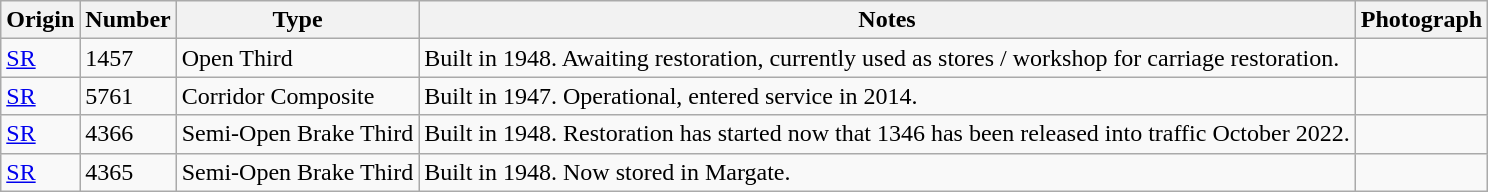<table class="wikitable">
<tr>
<th>Origin</th>
<th>Number</th>
<th>Type</th>
<th>Notes</th>
<th>Photograph</th>
</tr>
<tr>
<td><a href='#'>SR</a></td>
<td>1457</td>
<td>Open Third</td>
<td>Built in 1948. Awaiting restoration, currently used as stores / workshop for carriage restoration.</td>
<td></td>
</tr>
<tr>
<td><a href='#'>SR</a></td>
<td>5761</td>
<td>Corridor Composite</td>
<td>Built in 1947. Operational, entered service in 2014.</td>
<td></td>
</tr>
<tr>
<td><a href='#'>SR</a></td>
<td>4366</td>
<td>Semi-Open Brake Third</td>
<td>Built in 1948. Restoration has started now that 1346 has been released into traffic October 2022.</td>
<td></td>
</tr>
<tr>
<td><a href='#'>SR</a></td>
<td>4365</td>
<td>Semi-Open Brake Third</td>
<td>Built in 1948. Now stored in Margate.</td>
<td></td>
</tr>
</table>
